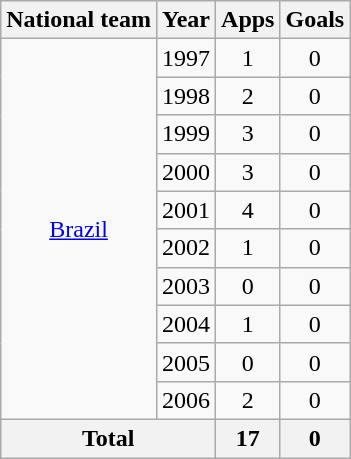<table class="wikitable" style="text-align:center">
<tr>
<th>National team</th>
<th>Year</th>
<th>Apps</th>
<th>Goals</th>
</tr>
<tr>
<td rowspan="10"><a href='#'>Brazil</a></td>
<td>1997</td>
<td>1</td>
<td>0</td>
</tr>
<tr>
<td>1998</td>
<td>2</td>
<td>0</td>
</tr>
<tr>
<td>1999</td>
<td>3</td>
<td>0</td>
</tr>
<tr>
<td>2000</td>
<td>3</td>
<td>0</td>
</tr>
<tr>
<td>2001</td>
<td>4</td>
<td>0</td>
</tr>
<tr>
<td>2002</td>
<td>1</td>
<td>0</td>
</tr>
<tr>
<td>2003</td>
<td>0</td>
<td>0</td>
</tr>
<tr>
<td>2004</td>
<td>1</td>
<td>0</td>
</tr>
<tr>
<td>2005</td>
<td>0</td>
<td>0</td>
</tr>
<tr>
<td>2006</td>
<td>2</td>
<td>0</td>
</tr>
<tr>
<th colspan="2">Total</th>
<th>17</th>
<th>0</th>
</tr>
</table>
